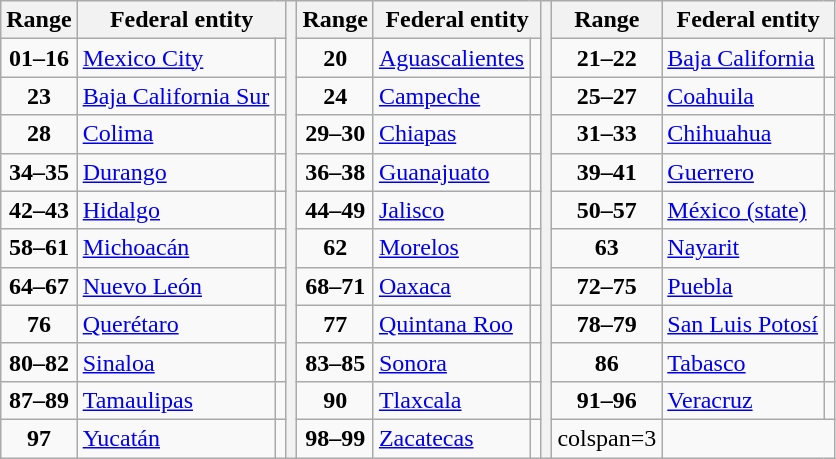<table class=wikitable>
<tr>
<th>Range</th>
<th colspan=2>Federal entity</th>
<th rowspan=12></th>
<th>Range</th>
<th colspan=2>Federal entity</th>
<th rowspan=12></th>
<th>Range</th>
<th colspan=2>Federal entity</th>
</tr>
<tr>
<td align=center><strong>01–16</strong></td>
<td><a href='#'>Mexico City</a></td>
<td></td>
<td align=center><strong>20</strong></td>
<td><a href='#'>Aguascalientes</a></td>
<td></td>
<td align=center><strong>21–22</strong></td>
<td><a href='#'>Baja California</a></td>
<td></td>
</tr>
<tr>
<td align=center><strong>23</strong></td>
<td><a href='#'>Baja California Sur</a></td>
<td></td>
<td align=center><strong>24</strong></td>
<td><a href='#'>Campeche</a></td>
<td></td>
<td align=center><strong>25–27</strong></td>
<td><a href='#'>Coahuila</a></td>
<td></td>
</tr>
<tr>
<td align=center><strong>28</strong></td>
<td><a href='#'>Colima</a></td>
<td></td>
<td align=center><strong>29–30</strong></td>
<td><a href='#'>Chiapas</a></td>
<td></td>
<td align=center><strong>31–33</strong></td>
<td><a href='#'>Chihuahua</a></td>
<td></td>
</tr>
<tr>
<td align=center><strong>34–35</strong></td>
<td><a href='#'>Durango</a></td>
<td></td>
<td align=center><strong>36–38</strong></td>
<td><a href='#'>Guanajuato</a></td>
<td></td>
<td align=center><strong>39–41</strong></td>
<td><a href='#'>Guerrero</a></td>
<td></td>
</tr>
<tr>
<td align=center><strong>42–43</strong></td>
<td><a href='#'>Hidalgo</a></td>
<td></td>
<td align=center><strong>44–49</strong></td>
<td><a href='#'>Jalisco</a></td>
<td></td>
<td align=center><strong>50–57</strong></td>
<td><a href='#'>México (state)</a></td>
<td></td>
</tr>
<tr>
<td align=center><strong>58–61</strong></td>
<td><a href='#'>Michoacán</a></td>
<td></td>
<td align=center><strong>62</strong></td>
<td><a href='#'>Morelos</a></td>
<td></td>
<td align=center><strong>63</strong></td>
<td><a href='#'>Nayarit</a></td>
<td></td>
</tr>
<tr>
<td align=center><strong>64–67</strong></td>
<td><a href='#'>Nuevo León</a></td>
<td></td>
<td align=center><strong>68–71</strong></td>
<td><a href='#'>Oaxaca</a></td>
<td></td>
<td align=center><strong>72–75</strong></td>
<td><a href='#'>Puebla</a></td>
<td></td>
</tr>
<tr>
<td align=center><strong>76</strong></td>
<td><a href='#'>Querétaro</a></td>
<td></td>
<td align=center><strong>77</strong></td>
<td><a href='#'>Quintana Roo</a></td>
<td></td>
<td align=center><strong>78–79</strong></td>
<td><a href='#'>San Luis Potosí</a></td>
<td></td>
</tr>
<tr>
<td align=center><strong>80–82</strong></td>
<td><a href='#'>Sinaloa</a></td>
<td></td>
<td align=center><strong>83–85</strong></td>
<td><a href='#'>Sonora</a></td>
<td></td>
<td align=center><strong>86</strong></td>
<td><a href='#'>Tabasco</a></td>
<td></td>
</tr>
<tr>
<td align=center><strong>87–89</strong></td>
<td><a href='#'>Tamaulipas</a></td>
<td></td>
<td align=center><strong>90</strong></td>
<td><a href='#'>Tlaxcala</a></td>
<td></td>
<td align=center><strong>91–96</strong></td>
<td><a href='#'>Veracruz</a></td>
<td></td>
</tr>
<tr>
<td align=center><strong>97</strong></td>
<td><a href='#'>Yucatán</a></td>
<td></td>
<td align=center><strong>98–99</strong></td>
<td><a href='#'>Zacatecas</a></td>
<td></td>
<td>colspan=3 </td>
</tr>
</table>
